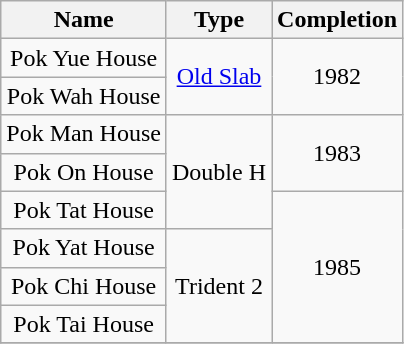<table class="wikitable" style="text-align: center">
<tr>
<th>Name</th>
<th>Type</th>
<th>Completion</th>
</tr>
<tr>
<td>Pok Yue House</td>
<td rowspan="2"><a href='#'>Old Slab</a></td>
<td rowspan="2">1982</td>
</tr>
<tr>
<td>Pok Wah House</td>
</tr>
<tr>
<td>Pok Man House</td>
<td rowspan="3">Double H</td>
<td rowspan="2">1983</td>
</tr>
<tr>
<td>Pok On House</td>
</tr>
<tr>
<td>Pok Tat House</td>
<td rowspan="4">1985</td>
</tr>
<tr>
<td>Pok Yat House</td>
<td rowspan="3">Trident 2</td>
</tr>
<tr>
<td>Pok Chi House</td>
</tr>
<tr>
<td>Pok Tai House</td>
</tr>
<tr>
</tr>
</table>
